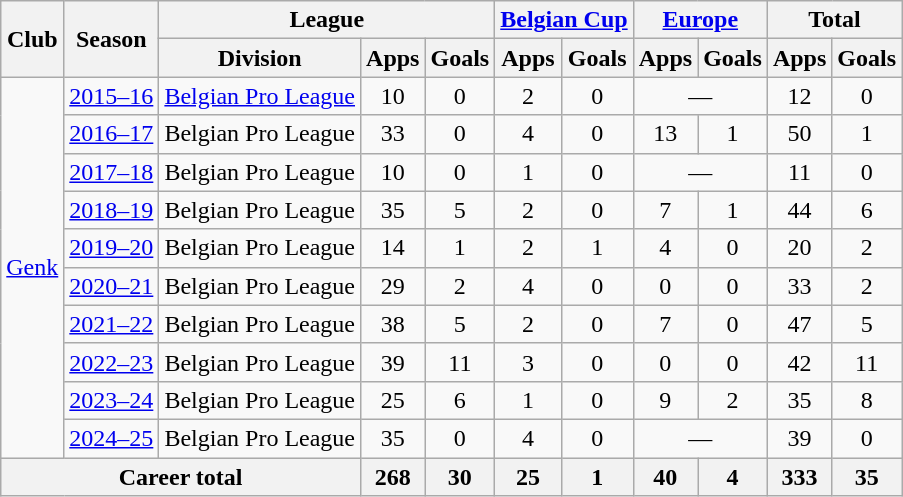<table class="wikitable" style="text-align:center">
<tr>
<th rowspan="2">Club</th>
<th rowspan="2">Season</th>
<th colspan="3">League</th>
<th colspan="2"><a href='#'>Belgian Cup</a></th>
<th colspan="2"><a href='#'>Europe</a></th>
<th colspan="2">Total</th>
</tr>
<tr>
<th>Division</th>
<th>Apps</th>
<th>Goals</th>
<th>Apps</th>
<th>Goals</th>
<th>Apps</th>
<th>Goals</th>
<th>Apps</th>
<th>Goals</th>
</tr>
<tr>
<td rowspan="10"><a href='#'>Genk</a></td>
<td><a href='#'>2015–16</a></td>
<td><a href='#'>Belgian Pro League</a></td>
<td>10</td>
<td>0</td>
<td>2</td>
<td>0</td>
<td colspan="2">—</td>
<td>12</td>
<td>0</td>
</tr>
<tr>
<td><a href='#'>2016–17</a></td>
<td>Belgian Pro League</td>
<td>33</td>
<td>0</td>
<td>4</td>
<td>0</td>
<td>13</td>
<td>1</td>
<td>50</td>
<td>1</td>
</tr>
<tr>
<td><a href='#'>2017–18</a></td>
<td>Belgian Pro League</td>
<td>10</td>
<td>0</td>
<td>1</td>
<td>0</td>
<td colspan="2">—</td>
<td>11</td>
<td>0</td>
</tr>
<tr>
<td><a href='#'>2018–19</a></td>
<td>Belgian Pro League</td>
<td>35</td>
<td>5</td>
<td>2</td>
<td>0</td>
<td>7</td>
<td>1</td>
<td>44</td>
<td>6</td>
</tr>
<tr>
<td><a href='#'>2019–20</a></td>
<td>Belgian Pro League</td>
<td>14</td>
<td>1</td>
<td>2</td>
<td>1</td>
<td>4</td>
<td>0</td>
<td>20</td>
<td>2</td>
</tr>
<tr>
<td><a href='#'>2020–21</a></td>
<td>Belgian Pro League</td>
<td>29</td>
<td>2</td>
<td>4</td>
<td>0</td>
<td>0</td>
<td>0</td>
<td>33</td>
<td>2</td>
</tr>
<tr>
<td><a href='#'>2021–22</a></td>
<td>Belgian Pro League</td>
<td>38</td>
<td>5</td>
<td>2</td>
<td>0</td>
<td>7</td>
<td>0</td>
<td>47</td>
<td>5</td>
</tr>
<tr>
<td><a href='#'>2022–23</a></td>
<td>Belgian Pro League</td>
<td>39</td>
<td>11</td>
<td>3</td>
<td>0</td>
<td>0</td>
<td>0</td>
<td>42</td>
<td>11</td>
</tr>
<tr>
<td><a href='#'>2023–24</a></td>
<td>Belgian Pro League</td>
<td>25</td>
<td>6</td>
<td>1</td>
<td>0</td>
<td>9</td>
<td>2</td>
<td>35</td>
<td>8</td>
</tr>
<tr>
<td><a href='#'>2024–25</a></td>
<td>Belgian Pro League</td>
<td>35</td>
<td>0</td>
<td>4</td>
<td>0</td>
<td colspan="2">—</td>
<td>39</td>
<td>0</td>
</tr>
<tr>
<th colspan="3">Career total</th>
<th>268</th>
<th>30</th>
<th>25</th>
<th>1</th>
<th>40</th>
<th>4</th>
<th>333</th>
<th>35</th>
</tr>
</table>
